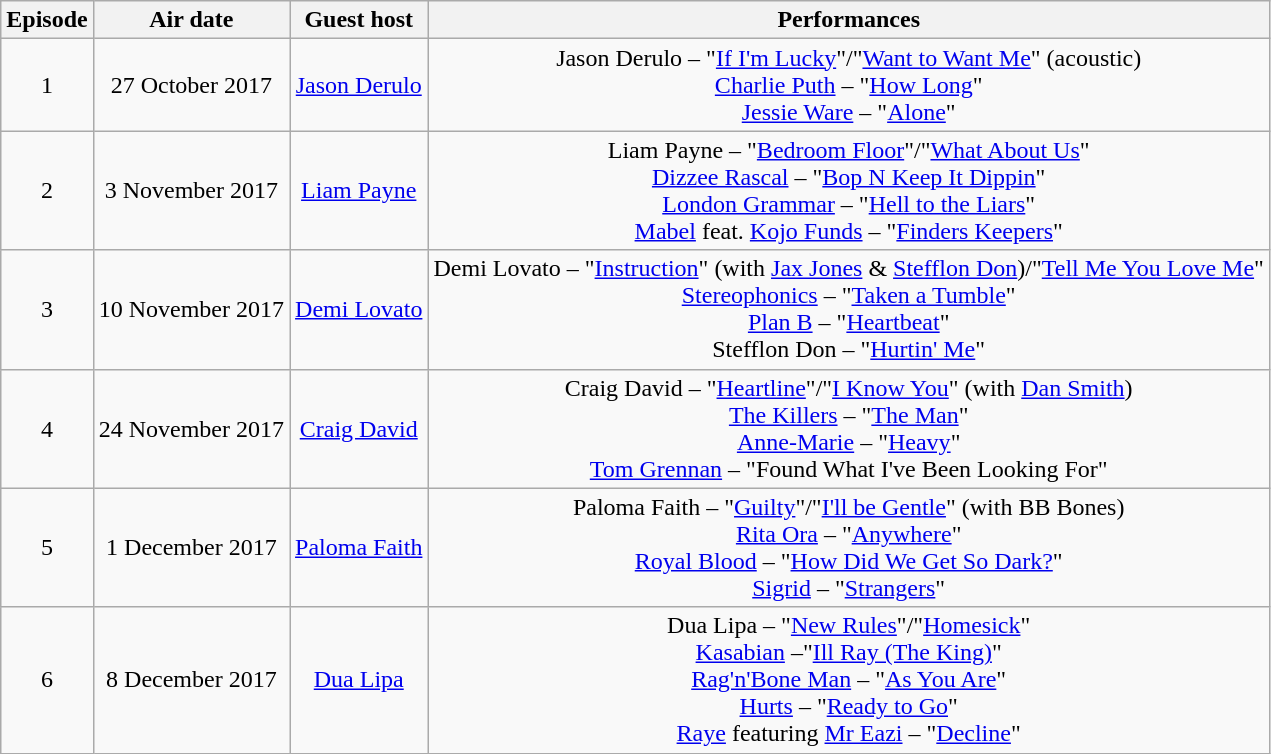<table class="wikitable plainrowheaders" style="text-align:center;">
<tr>
<th>Episode</th>
<th>Air date</th>
<th>Guest host</th>
<th>Performances</th>
</tr>
<tr>
<td>1</td>
<td>27 October 2017</td>
<td><a href='#'>Jason Derulo</a></td>
<td>Jason Derulo – "<a href='#'>If I'm Lucky</a>"/"<a href='#'>Want to Want Me</a>" (acoustic)<br><a href='#'>Charlie Puth</a> – "<a href='#'>How Long</a>"<br><a href='#'>Jessie Ware</a> – "<a href='#'>Alone</a>"</td>
</tr>
<tr>
<td>2</td>
<td>3 November 2017</td>
<td><a href='#'>Liam Payne</a></td>
<td>Liam Payne – "<a href='#'>Bedroom Floor</a>"/"<a href='#'>What About Us</a>"<br><a href='#'>Dizzee Rascal</a> – "<a href='#'>Bop N Keep It Dippin</a>"<br><a href='#'>London Grammar</a> – "<a href='#'>Hell to the Liars</a>"<br><a href='#'>Mabel</a> feat. <a href='#'>Kojo Funds</a>  – "<a href='#'>Finders Keepers</a>"</td>
</tr>
<tr>
<td>3</td>
<td>10 November 2017</td>
<td><a href='#'>Demi Lovato</a></td>
<td>Demi Lovato – "<a href='#'>Instruction</a>" (with <a href='#'>Jax Jones</a> & <a href='#'>Stefflon Don</a>)/"<a href='#'>Tell Me You Love Me</a>"<br><a href='#'>Stereophonics</a> – "<a href='#'>Taken a Tumble</a>"<br><a href='#'>Plan B</a> – "<a href='#'>Heartbeat</a>"<br>Stefflon Don – "<a href='#'>Hurtin' Me</a>"</td>
</tr>
<tr>
<td>4</td>
<td>24 November 2017</td>
<td><a href='#'>Craig David</a></td>
<td>Craig David – "<a href='#'>Heartline</a>"/"<a href='#'>I Know You</a>" (with <a href='#'>Dan Smith</a>)<br><a href='#'>The Killers</a> – "<a href='#'>The Man</a>"<br><a href='#'>Anne-Marie</a> – "<a href='#'>Heavy</a>"<br><a href='#'>Tom Grennan</a> – "Found What I've Been Looking For"</td>
</tr>
<tr>
<td>5</td>
<td>1 December 2017</td>
<td><a href='#'>Paloma Faith</a></td>
<td>Paloma Faith – "<a href='#'>Guilty</a>"/"<a href='#'>I'll be Gentle</a>" (with BB Bones)<br> <a href='#'>Rita Ora</a> – "<a href='#'>Anywhere</a>"<br><a href='#'>Royal Blood</a> – "<a href='#'>How Did We Get So Dark?</a>"<br><a href='#'>Sigrid</a> – "<a href='#'>Strangers</a>"</td>
</tr>
<tr>
<td>6</td>
<td>8 December 2017</td>
<td><a href='#'>Dua Lipa</a></td>
<td>Dua Lipa – "<a href='#'>New Rules</a>"/"<a href='#'>Homesick</a>"<br><a href='#'>Kasabian</a> –"<a href='#'>Ill Ray (The King)</a>"<br><a href='#'>Rag'n'Bone Man</a> – "<a href='#'>As You Are</a>"<br><a href='#'>Hurts</a> – "<a href='#'>Ready to Go</a>"<br><a href='#'>Raye</a> featuring <a href='#'>Mr Eazi</a> – "<a href='#'>Decline</a>"</td>
</tr>
</table>
